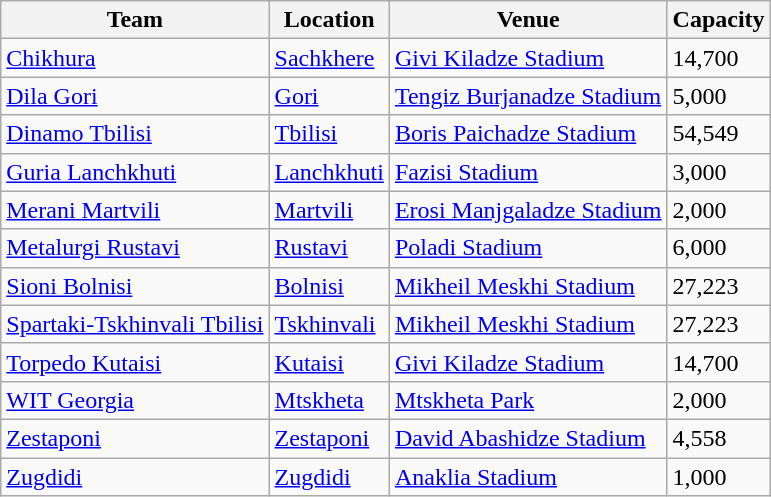<table class="wikitable sortable" border="1">
<tr>
<th>Team</th>
<th>Location</th>
<th>Venue</th>
<th>Capacity</th>
</tr>
<tr>
<td><a href='#'>Chikhura</a></td>
<td><a href='#'>Sachkhere</a></td>
<td><a href='#'>Givi Kiladze Stadium</a></td>
<td>14,700</td>
</tr>
<tr>
<td><a href='#'>Dila Gori</a></td>
<td><a href='#'>Gori</a></td>
<td><a href='#'>Tengiz Burjanadze Stadium</a></td>
<td>5,000</td>
</tr>
<tr>
<td><a href='#'>Dinamo Tbilisi</a></td>
<td><a href='#'>Tbilisi</a></td>
<td><a href='#'>Boris Paichadze Stadium</a></td>
<td>54,549</td>
</tr>
<tr>
<td><a href='#'>Guria Lanchkhuti</a></td>
<td><a href='#'>Lanchkhuti</a></td>
<td><a href='#'>Fazisi Stadium</a></td>
<td>3,000</td>
</tr>
<tr>
<td><a href='#'>Merani Martvili</a></td>
<td><a href='#'>Martvili</a></td>
<td><a href='#'>Erosi Manjgaladze Stadium</a></td>
<td>2,000</td>
</tr>
<tr>
<td><a href='#'>Metalurgi Rustavi</a></td>
<td><a href='#'>Rustavi</a></td>
<td><a href='#'>Poladi Stadium</a></td>
<td>6,000</td>
</tr>
<tr>
<td><a href='#'>Sioni Bolnisi</a></td>
<td><a href='#'>Bolnisi</a></td>
<td><a href='#'>Mikheil Meskhi Stadium</a></td>
<td>27,223</td>
</tr>
<tr>
<td><a href='#'>Spartaki-Tskhinvali Tbilisi</a></td>
<td><a href='#'>Tskhinvali</a></td>
<td><a href='#'>Mikheil Meskhi Stadium</a></td>
<td>27,223</td>
</tr>
<tr>
<td><a href='#'>Torpedo Kutaisi</a></td>
<td><a href='#'>Kutaisi</a></td>
<td><a href='#'>Givi Kiladze Stadium</a></td>
<td>14,700</td>
</tr>
<tr>
<td><a href='#'>WIT Georgia</a></td>
<td><a href='#'>Mtskheta</a></td>
<td><a href='#'>Mtskheta Park</a></td>
<td>2,000</td>
</tr>
<tr>
<td><a href='#'>Zestaponi</a></td>
<td><a href='#'>Zestaponi</a></td>
<td><a href='#'>David Abashidze Stadium</a></td>
<td>4,558</td>
</tr>
<tr>
<td><a href='#'>Zugdidi</a></td>
<td><a href='#'>Zugdidi</a></td>
<td><a href='#'>Anaklia Stadium</a></td>
<td>1,000</td>
</tr>
</table>
